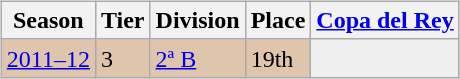<table>
<tr>
<td valign="top" width=0%><br><table class="wikitable">
<tr style="background:#f0f6fa;">
<th>Season</th>
<th>Tier</th>
<th>Division</th>
<th>Place</th>
<th><a href='#'>Copa del Rey</a></th>
</tr>
<tr>
<td style="background:#DEC5AB;"><a href='#'>2011–12</a></td>
<td style="background:#DEC5AB;">3</td>
<td style="background:#DEC5AB;"><a href='#'>2ª B</a></td>
<td style="background:#DEC5AB;">19th</td>
<th style="background:#efefef;"></th>
</tr>
</table>
</td>
</tr>
</table>
